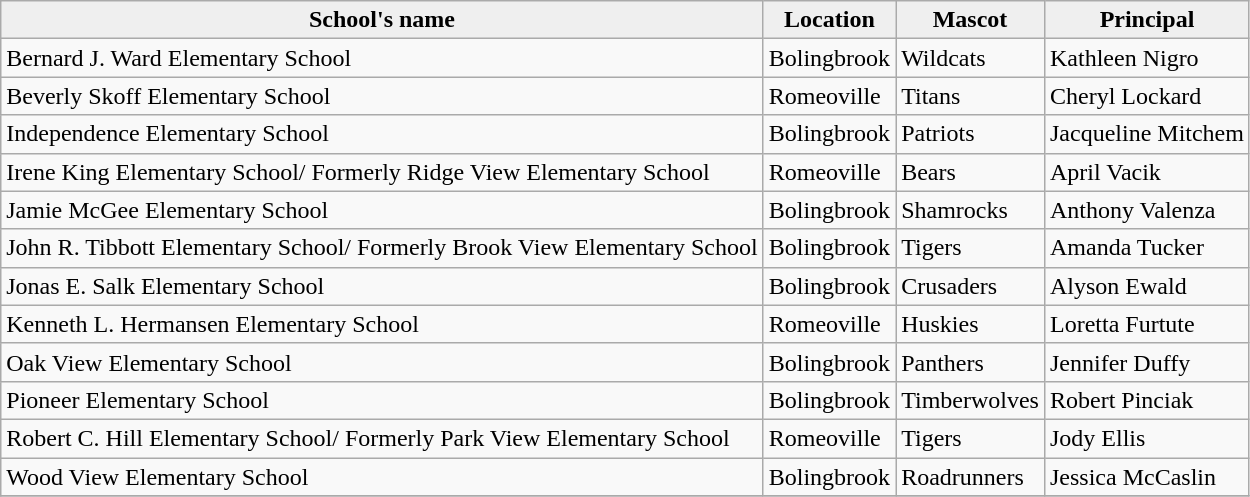<table class="wikitable">
<tr>
<th style="background:#efefef;">School's name</th>
<th style="background:#efefef;">Location</th>
<th style="background:#efefef;">Mascot</th>
<th style="background:#efefef;">Principal</th>
</tr>
<tr>
<td>Bernard J. Ward Elementary School</td>
<td>Bolingbrook</td>
<td>Wildcats</td>
<td>Kathleen Nigro</td>
</tr>
<tr>
<td>Beverly Skoff Elementary School</td>
<td>Romeoville</td>
<td>Titans</td>
<td>Cheryl Lockard</td>
</tr>
<tr>
<td>Independence Elementary School</td>
<td>Bolingbrook</td>
<td>Patriots</td>
<td>Jacqueline Mitchem</td>
</tr>
<tr>
<td>Irene King Elementary School/ Formerly Ridge View Elementary School</td>
<td>Romeoville</td>
<td>Bears</td>
<td>April Vacik</td>
</tr>
<tr>
<td>Jamie McGee Elementary School</td>
<td>Bolingbrook</td>
<td>Shamrocks</td>
<td>Anthony Valenza</td>
</tr>
<tr>
<td>John R. Tibbott Elementary School/ Formerly Brook View Elementary School</td>
<td>Bolingbrook</td>
<td>Tigers</td>
<td>Amanda Tucker</td>
</tr>
<tr>
<td>Jonas E. Salk Elementary School</td>
<td>Bolingbrook</td>
<td>Crusaders</td>
<td>Alyson Ewald</td>
</tr>
<tr>
<td>Kenneth L. Hermansen Elementary School</td>
<td>Romeoville</td>
<td>Huskies</td>
<td>Loretta Furtute</td>
</tr>
<tr>
<td>Oak View Elementary School</td>
<td>Bolingbrook</td>
<td>Panthers</td>
<td>Jennifer Duffy</td>
</tr>
<tr>
<td>Pioneer Elementary School</td>
<td>Bolingbrook</td>
<td>Timberwolves</td>
<td>Robert Pinciak</td>
</tr>
<tr>
<td>Robert C. Hill Elementary School/ Formerly Park View Elementary School</td>
<td>Romeoville</td>
<td>Tigers</td>
<td>Jody Ellis</td>
</tr>
<tr>
<td>Wood View Elementary School</td>
<td>Bolingbrook</td>
<td>Roadrunners</td>
<td>Jessica McCaslin</td>
</tr>
<tr>
</tr>
</table>
